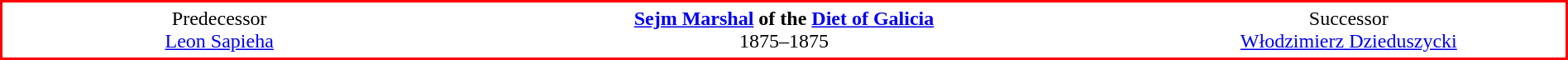<table style="clear:both; background-color: white; border-style: solid; border-color:red; border-width:2px; vertical-align:top; text-align:center; border-collapse: collapse;width:100%;margin-top:3px;" cellpadding="4" cellspacing"0">
<tr>
<td width="25%">Predecessor<br><a href='#'>Leon Sapieha</a></td>
<td width="10%"></td>
<td width="20%"><strong><a href='#'>Sejm Marshal</a> of the <a href='#'>Diet of Galicia</a></strong><br>1875–1875</td>
<td width="10%"></td>
<td width="25%">Successor<br><a href='#'>Włodzimierz Dzieduszycki</a></td>
</tr>
</table>
